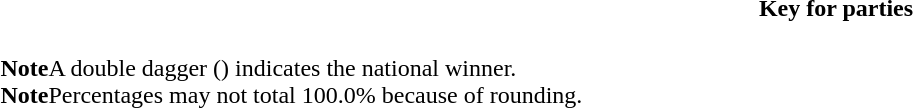<table class="toccolours" style="width:70em">
<tr>
<th>Key for parties</th>
</tr>
<tr>
<td><br>



















<strong>Note</strong>A double dagger () indicates the national winner.<br>
<strong>Note</strong>Percentages may not total 100.0% because of rounding.</td>
</tr>
</table>
